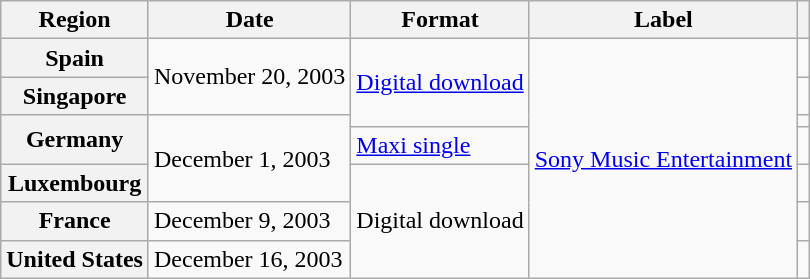<table class="wikitable plainrowheaders">
<tr>
<th scope="col">Region</th>
<th scope="col">Date</th>
<th scope="col">Format</th>
<th scope="col">Label</th>
<th scope="col"></th>
</tr>
<tr>
<th scope="row">Spain</th>
<td rowspan="2">November 20, 2003</td>
<td rowspan="3"><a href='#'>Digital download</a></td>
<td rowspan="7"><a href='#'>Sony Music Entertainment</a></td>
<td></td>
</tr>
<tr>
<th scope="row">Singapore</th>
<td></td>
</tr>
<tr>
<th scope="row" rowspan="2">Germany</th>
<td rowspan="3">December 1, 2003</td>
<td></td>
</tr>
<tr>
<td><a href='#'>Maxi single</a></td>
<td></td>
</tr>
<tr>
<th scope="row">Luxembourg</th>
<td rowspan="3">Digital download</td>
<td></td>
</tr>
<tr>
<th scope="row">France</th>
<td>December 9, 2003</td>
<td></td>
</tr>
<tr>
<th scope="row">United States</th>
<td>December 16, 2003</td>
<td></td>
</tr>
</table>
